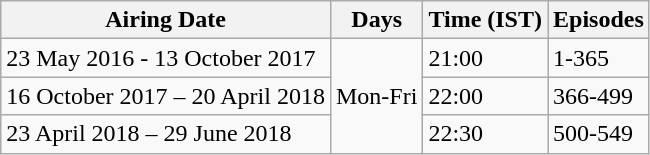<table class="wikitable">
<tr>
<th>Airing Date</th>
<th>Days</th>
<th>Time (IST)</th>
<th>Episodes</th>
</tr>
<tr>
<td>23 May 2016 - 13 October 2017</td>
<td rowspan="3">Mon-Fri</td>
<td>21:00</td>
<td>1-365</td>
</tr>
<tr>
<td>16 October 2017 – 20 April 2018</td>
<td>22:00</td>
<td>366-499</td>
</tr>
<tr>
<td>23 April 2018 – 29 June 2018</td>
<td>22:30</td>
<td>500-549</td>
</tr>
</table>
